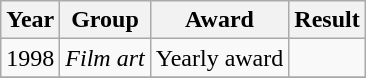<table class="wikitable">
<tr>
<th>Year</th>
<th>Group</th>
<th>Award</th>
<th>Result</th>
</tr>
<tr>
<td align=center>1998</td>
<td><em>Film art</em></td>
<td>Yearly award</td>
<td></td>
</tr>
<tr>
</tr>
</table>
